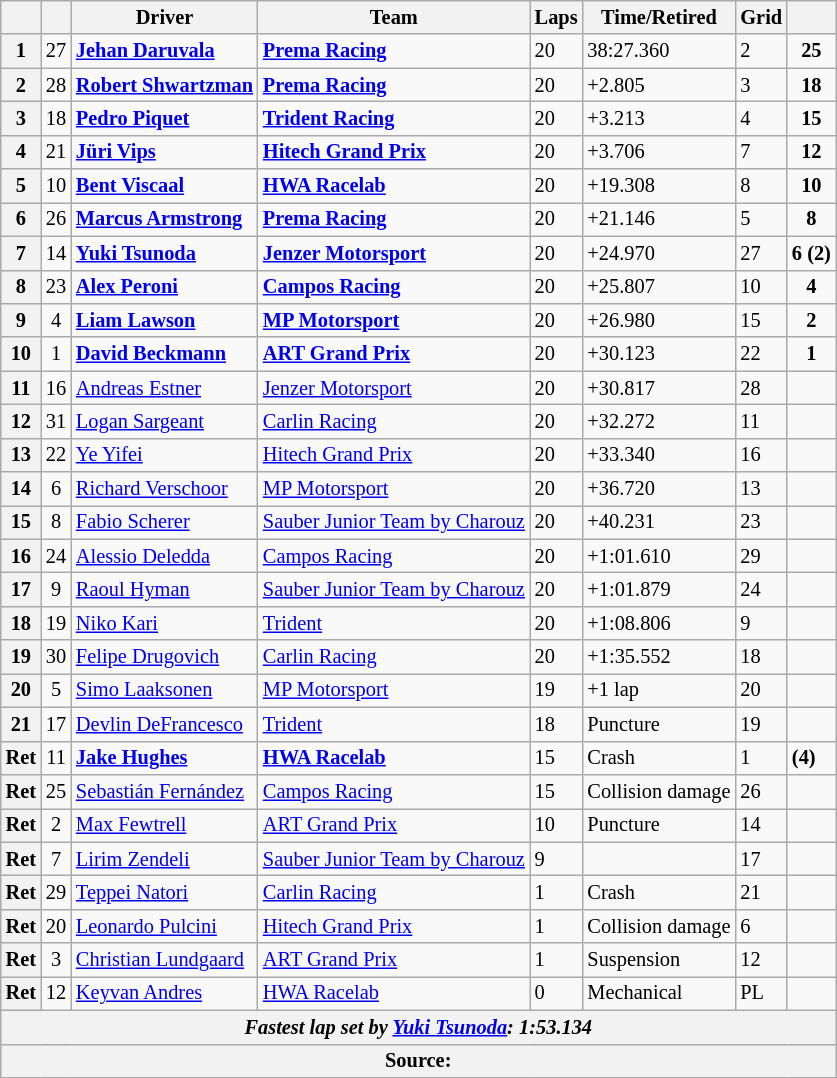<table class="wikitable" style="font-size:85%">
<tr>
<th></th>
<th></th>
<th>Driver</th>
<th>Team</th>
<th>Laps</th>
<th>Time/Retired</th>
<th>Grid</th>
<th></th>
</tr>
<tr>
<th>1</th>
<td align="center">27</td>
<td> <strong><a href='#'>Jehan Daruvala</a></strong></td>
<td><strong><a href='#'>Prema Racing</a></strong></td>
<td>20</td>
<td>38:27.360</td>
<td>2</td>
<td align="center"><strong>25</strong></td>
</tr>
<tr>
<th>2</th>
<td align="center">28</td>
<td> <strong><a href='#'>Robert Shwartzman</a></strong></td>
<td><strong><a href='#'>Prema Racing</a></strong></td>
<td>20</td>
<td>+2.805</td>
<td>3</td>
<td align="center"><strong>18</strong></td>
</tr>
<tr>
<th>3</th>
<td align="center">18</td>
<td> <strong><a href='#'>Pedro Piquet</a></strong></td>
<td><strong><a href='#'>Trident Racing</a></strong></td>
<td>20</td>
<td>+3.213</td>
<td>4</td>
<td align="center"><strong>15</strong></td>
</tr>
<tr>
<th>4</th>
<td align="center">21</td>
<td> <strong><a href='#'>Jüri Vips</a></strong></td>
<td><strong><a href='#'>Hitech Grand Prix</a></strong></td>
<td>20</td>
<td>+3.706</td>
<td>7</td>
<td align="center"><strong>12</strong></td>
</tr>
<tr>
<th>5</th>
<td align="center">10</td>
<td> <strong><a href='#'>Bent Viscaal</a></strong></td>
<td><strong><a href='#'>HWA Racelab</a></strong></td>
<td>20</td>
<td>+19.308</td>
<td>8</td>
<td align="center"><strong>10</strong></td>
</tr>
<tr>
<th>6</th>
<td align="center">26</td>
<td> <strong><a href='#'>Marcus Armstrong</a></strong></td>
<td><strong><a href='#'>Prema Racing</a></strong></td>
<td>20</td>
<td>+21.146</td>
<td>5</td>
<td align="center"><strong>8</strong></td>
</tr>
<tr>
<th>7</th>
<td align="center">14</td>
<td> <strong><a href='#'>Yuki Tsunoda</a></strong></td>
<td><strong><a href='#'>Jenzer Motorsport</a></strong></td>
<td>20</td>
<td>+24.970</td>
<td>27</td>
<td align="center"><strong>6 (2)</strong></td>
</tr>
<tr>
<th>8</th>
<td align="center">23</td>
<td> <strong><a href='#'>Alex Peroni</a></strong></td>
<td><strong><a href='#'>Campos Racing</a></strong></td>
<td>20</td>
<td>+25.807</td>
<td>10</td>
<td align="center"><strong>4</strong></td>
</tr>
<tr>
<th>9</th>
<td align="center">4</td>
<td> <strong><a href='#'>Liam Lawson</a></strong></td>
<td><strong><a href='#'>MP Motorsport</a></strong></td>
<td>20</td>
<td>+26.980</td>
<td>15</td>
<td align="center"><strong>2</strong></td>
</tr>
<tr>
<th>10</th>
<td align="center">1</td>
<td> <strong><a href='#'>David Beckmann</a></strong></td>
<td><strong><a href='#'>ART Grand Prix</a></strong></td>
<td>20</td>
<td>+30.123</td>
<td>22</td>
<td align="center"><strong>1</strong></td>
</tr>
<tr>
<th>11</th>
<td align="center">16</td>
<td> <a href='#'>Andreas Estner</a></td>
<td><a href='#'>Jenzer Motorsport</a></td>
<td>20</td>
<td>+30.817</td>
<td>28</td>
<td></td>
</tr>
<tr>
<th>12</th>
<td align="center">31</td>
<td> <a href='#'>Logan Sargeant</a></td>
<td><a href='#'>Carlin Racing</a></td>
<td>20</td>
<td>+32.272</td>
<td>11</td>
<td></td>
</tr>
<tr>
<th>13</th>
<td align="center">22</td>
<td> <a href='#'>Ye Yifei</a></td>
<td><a href='#'>Hitech Grand Prix</a></td>
<td>20</td>
<td>+33.340</td>
<td>16</td>
<td></td>
</tr>
<tr>
<th>14</th>
<td align="center">6</td>
<td> <a href='#'>Richard Verschoor</a></td>
<td><a href='#'>MP Motorsport</a></td>
<td>20</td>
<td>+36.720</td>
<td>13</td>
<td></td>
</tr>
<tr>
<th>15</th>
<td align="center">8</td>
<td> <a href='#'>Fabio Scherer</a></td>
<td><a href='#'>Sauber Junior Team by Charouz</a></td>
<td>20</td>
<td>+40.231</td>
<td>23</td>
<td></td>
</tr>
<tr>
<th>16</th>
<td align="center">24</td>
<td> <a href='#'>Alessio Deledda</a></td>
<td><a href='#'>Campos Racing</a></td>
<td>20</td>
<td>+1:01.610</td>
<td>29</td>
<td></td>
</tr>
<tr>
<th>17</th>
<td align="center">9</td>
<td> <a href='#'>Raoul Hyman</a></td>
<td><a href='#'>Sauber Junior Team by Charouz</a></td>
<td>20</td>
<td>+1:01.879</td>
<td>24</td>
<td></td>
</tr>
<tr>
<th>18</th>
<td align="center">19</td>
<td> <a href='#'>Niko Kari</a></td>
<td><a href='#'>Trident</a></td>
<td>20</td>
<td>+1:08.806</td>
<td>9</td>
<td></td>
</tr>
<tr>
<th>19</th>
<td align="center">30</td>
<td> <a href='#'>Felipe Drugovich</a></td>
<td><a href='#'>Carlin Racing</a></td>
<td>20</td>
<td>+1:35.552</td>
<td>18</td>
<td></td>
</tr>
<tr>
<th>20</th>
<td align="center">5</td>
<td> <a href='#'>Simo Laaksonen</a></td>
<td><a href='#'>MP Motorsport</a></td>
<td>19</td>
<td>+1 lap</td>
<td>20</td>
<td></td>
</tr>
<tr>
<th>21</th>
<td align="center">17</td>
<td> <a href='#'>Devlin DeFrancesco</a></td>
<td><a href='#'>Trident</a></td>
<td>18</td>
<td>Puncture</td>
<td>19</td>
<td></td>
</tr>
<tr>
<th>Ret</th>
<td align="center">11</td>
<td> <strong><a href='#'>Jake Hughes</a></strong></td>
<td><strong><a href='#'>HWA Racelab</a></strong></td>
<td>15</td>
<td>Crash</td>
<td>1</td>
<td><strong>(4)</strong></td>
</tr>
<tr>
<th>Ret</th>
<td align="center">25</td>
<td> <a href='#'>Sebastián Fernández</a></td>
<td><a href='#'>Campos Racing</a></td>
<td>15</td>
<td>Collision damage</td>
<td>26</td>
<td></td>
</tr>
<tr>
<th>Ret</th>
<td align="center">2</td>
<td> <a href='#'>Max Fewtrell</a></td>
<td><a href='#'>ART Grand Prix</a></td>
<td>10</td>
<td>Puncture</td>
<td>14</td>
<td></td>
</tr>
<tr>
<th>Ret</th>
<td align="center">7</td>
<td> <a href='#'>Lirim Zendeli</a></td>
<td><a href='#'>Sauber Junior Team by Charouz</a></td>
<td>9</td>
<td></td>
<td>17</td>
<td></td>
</tr>
<tr>
<th>Ret</th>
<td align="center">29</td>
<td> <a href='#'>Teppei Natori</a></td>
<td><a href='#'>Carlin Racing</a></td>
<td>1</td>
<td>Crash</td>
<td>21</td>
<td></td>
</tr>
<tr>
<th>Ret</th>
<td align="center">20</td>
<td> <a href='#'>Leonardo Pulcini</a></td>
<td><a href='#'>Hitech Grand Prix</a></td>
<td>1</td>
<td>Collision damage</td>
<td>6</td>
<td></td>
</tr>
<tr>
<th>Ret</th>
<td align="center">3</td>
<td> <a href='#'>Christian Lundgaard</a></td>
<td><a href='#'>ART Grand Prix</a></td>
<td>1</td>
<td>Suspension</td>
<td>12</td>
<td></td>
</tr>
<tr>
<th>Ret</th>
<td align="center">12</td>
<td> <a href='#'>Keyvan Andres</a></td>
<td><a href='#'>HWA Racelab</a></td>
<td>0</td>
<td>Mechanical</td>
<td>PL</td>
<td></td>
</tr>
<tr>
<th align=center colspan=8><em>Fastest lap set by  <a href='#'>Yuki Tsunoda</a>: 1:53.134</em></th>
</tr>
<tr>
<th colspan=8>Source:</th>
</tr>
</table>
